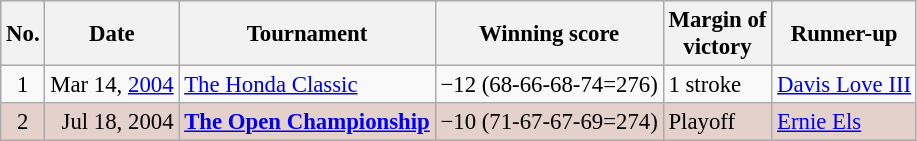<table class="wikitable" style="font-size:95%;">
<tr style="background:#eeeeee;">
<th>No.</th>
<th>Date</th>
<th>Tournament</th>
<th>Winning score</th>
<th>Margin of<br>victory</th>
<th>Runner-up</th>
</tr>
<tr>
<td align=center>1</td>
<td align=right>Mar 14, <a href='#'>2004</a></td>
<td><a href='#'>The Honda Classic</a></td>
<td>−12 (68-66-68-74=276)</td>
<td>1 stroke</td>
<td> <a href='#'>Davis Love III</a></td>
</tr>
<tr style="background:#e5d1cb;">
<td align=center>2</td>
<td align=right>Jul 18, 2004</td>
<td><strong><a href='#'>The Open Championship</a></strong></td>
<td>−10 (71-67-67-69=274)</td>
<td>Playoff</td>
<td> <a href='#'>Ernie Els</a></td>
</tr>
</table>
